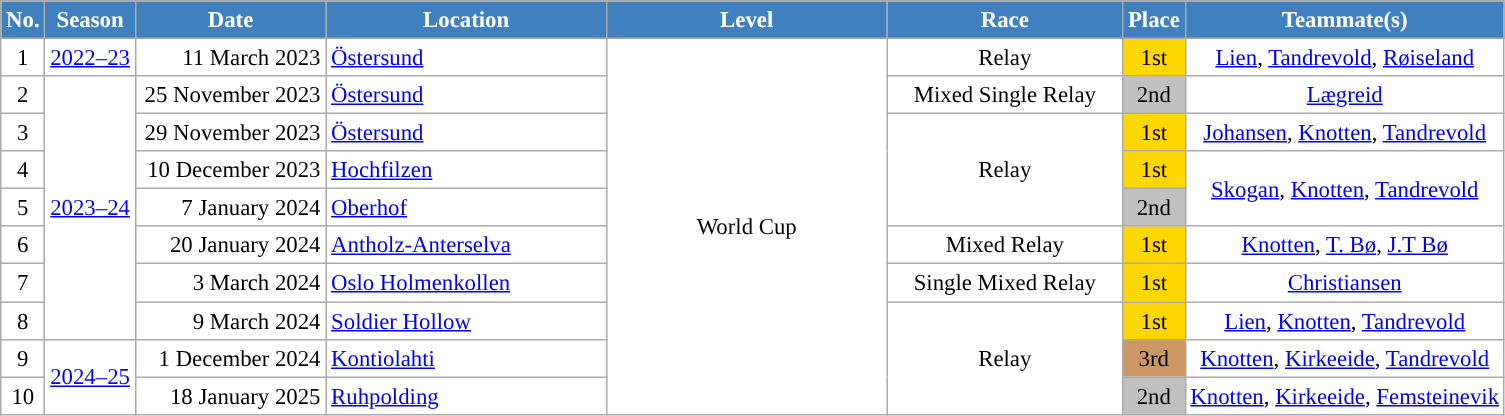<table class="wikitable sortable" style="font-size:95%; text-align:center; border:grey solid 1px; border-collapse:collapse; background:#ffffff;">
<tr style="background:#efefef;">
<th style="background-color:#4180be; color:white;">No.</th>
<th style="background-color:#4180be; color:white;">Season</th>
<th style="background-color:#4180be; color:white; width:120px;">Date</th>
<th style="background-color:#4180be; color:white; width:180px;">Location</th>
<th style="background-color:#4180be; color:white; width:180px;">Level</th>
<th style="background-color:#4180be; color:white; width:150px;">Race</th>
<th style="background-color:#4180be; color:white;">Place</th>
<th style="background-color:#4180be; color:white;">Teammate(s)</th>
</tr>
<tr>
<td align=center>1</td>
<td rowspan=1 align=center><a href='#'>2022–23</a></td>
<td align=right>11 March 2023</td>
<td align=left> <a href='#'>Östersund</a></td>
<td rowspan=10>World Cup</td>
<td>Relay</td>
<td bgcolor="gold">1st</td>
<td><a href='#'>Lien</a>, <a href='#'>Tandrevold</a>, <a href='#'>Røiseland</a></td>
</tr>
<tr>
<td align=center>2</td>
<td rowspan=7 align=center><a href='#'>2023–24</a></td>
<td align=right>25 November 2023</td>
<td align=left> <a href='#'>Östersund</a></td>
<td>Mixed Single Relay</td>
<td align=center style="background:silver">2nd</td>
<td><a href='#'>Lægreid</a></td>
</tr>
<tr>
<td align=center>3</td>
<td align=right>29 November 2023</td>
<td align=left> <a href='#'>Östersund</a></td>
<td rowspan=3>Relay</td>
<td bgcolor="gold">1st</td>
<td><a href='#'>Johansen</a>, <a href='#'>Knotten</a>, <a href='#'>Tandrevold</a></td>
</tr>
<tr>
<td align=center>4</td>
<td align=right>10 December 2023</td>
<td align=left> <a href='#'>Hochfilzen</a></td>
<td bgcolor="gold">1st</td>
<td rowspan=2><a href='#'>Skogan</a>, <a href='#'>Knotten</a>, <a href='#'>Tandrevold</a></td>
</tr>
<tr>
<td align=center>5</td>
<td align=right>7 January 2024</td>
<td align=left> <a href='#'>Oberhof</a></td>
<td align=center style="background:silver">2nd</td>
</tr>
<tr>
<td align=center>6</td>
<td align=right>20 January 2024</td>
<td align=left> <a href='#'>Antholz-Anterselva</a></td>
<td>Mixed Relay</td>
<td bgcolor="gold">1st</td>
<td><a href='#'>Knotten</a>, <a href='#'>T. Bø</a>, <a href='#'>J.T Bø</a></td>
</tr>
<tr>
<td align=center>7</td>
<td align=right>3 March 2024</td>
<td align=left> <a href='#'>Oslo Holmenkollen</a></td>
<td>Single Mixed Relay</td>
<td bgcolor="gold">1st</td>
<td><a href='#'>Christiansen</a></td>
</tr>
<tr>
<td align=center>8</td>
<td align=right>9 March 2024</td>
<td align=left> <a href='#'>Soldier Hollow</a></td>
<td rowspan=3>Relay</td>
<td bgcolor="gold">1st</td>
<td><a href='#'>Lien</a>, <a href='#'>Knotten</a>, <a href='#'>Tandrevold</a></td>
</tr>
<tr>
<td align=center>9</td>
<td rowspan=2 align=center><a href='#'>2024–25</a></td>
<td align=right>1 December 2024</td>
<td align=left> <a href='#'>Kontiolahti</a></td>
<td bgcolor="cc9966">3rd</td>
<td><a href='#'>Knotten</a>, <a href='#'>Kirkeeide</a>, <a href='#'>Tandrevold</a></td>
</tr>
<tr>
<td align=center>10</td>
<td align=right>18 January 2025</td>
<td align=left> <a href='#'>Ruhpolding</a></td>
<td align=center style="background:silver">2nd</td>
<td><a href='#'>Knotten</a>, <a href='#'>Kirkeeide</a>, <a href='#'>Femsteinevik</a></td>
</tr>
</table>
